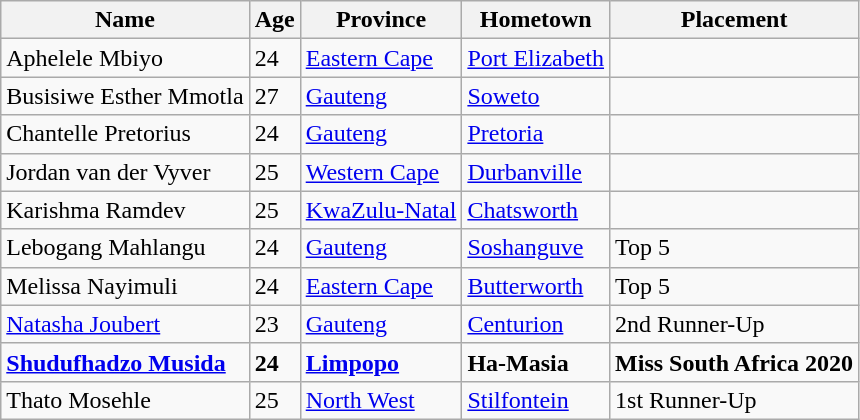<table class="wikitable sortable">
<tr>
<th>Name</th>
<th>Age</th>
<th>Province</th>
<th>Hometown</th>
<th>Placement</th>
</tr>
<tr>
<td>Aphelele Mbiyo</td>
<td>24</td>
<td><a href='#'>Eastern Cape</a></td>
<td><a href='#'>Port Elizabeth</a></td>
<td></td>
</tr>
<tr>
<td>Busisiwe Esther Mmotla</td>
<td>27</td>
<td><a href='#'>Gauteng</a></td>
<td><a href='#'>Soweto</a></td>
<td></td>
</tr>
<tr>
<td>Chantelle Pretorius</td>
<td>24</td>
<td><a href='#'>Gauteng</a></td>
<td><a href='#'>Pretoria</a></td>
<td></td>
</tr>
<tr>
<td>Jordan van der Vyver</td>
<td>25</td>
<td><a href='#'>Western Cape</a></td>
<td><a href='#'>Durbanville</a></td>
<td></td>
</tr>
<tr>
<td>Karishma Ramdev</td>
<td>25</td>
<td><a href='#'>KwaZulu-Natal</a></td>
<td><a href='#'>Chatsworth</a></td>
<td></td>
</tr>
<tr>
<td>Lebogang Mahlangu</td>
<td>24</td>
<td><a href='#'>Gauteng</a></td>
<td><a href='#'>Soshanguve</a></td>
<td>Top 5</td>
</tr>
<tr>
<td>Melissa Nayimuli</td>
<td>24</td>
<td><a href='#'>Eastern Cape</a></td>
<td><a href='#'>Butterworth</a></td>
<td>Top 5</td>
</tr>
<tr>
<td><a href='#'>Natasha Joubert</a></td>
<td>23</td>
<td><a href='#'>Gauteng</a></td>
<td><a href='#'>Centurion</a></td>
<td>2nd Runner-Up</td>
</tr>
<tr>
<td><strong><a href='#'>Shudufhadzo Musida</a></strong></td>
<td><strong>24</strong></td>
<td><strong><a href='#'>Limpopo</a></strong></td>
<td><strong>Ha-Masia</strong></td>
<td><strong>Miss South Africa 2020</strong></td>
</tr>
<tr>
<td>Thato Mosehle</td>
<td>25</td>
<td><a href='#'>North West</a></td>
<td><a href='#'>Stilfontein</a></td>
<td>1st Runner-Up</td>
</tr>
</table>
